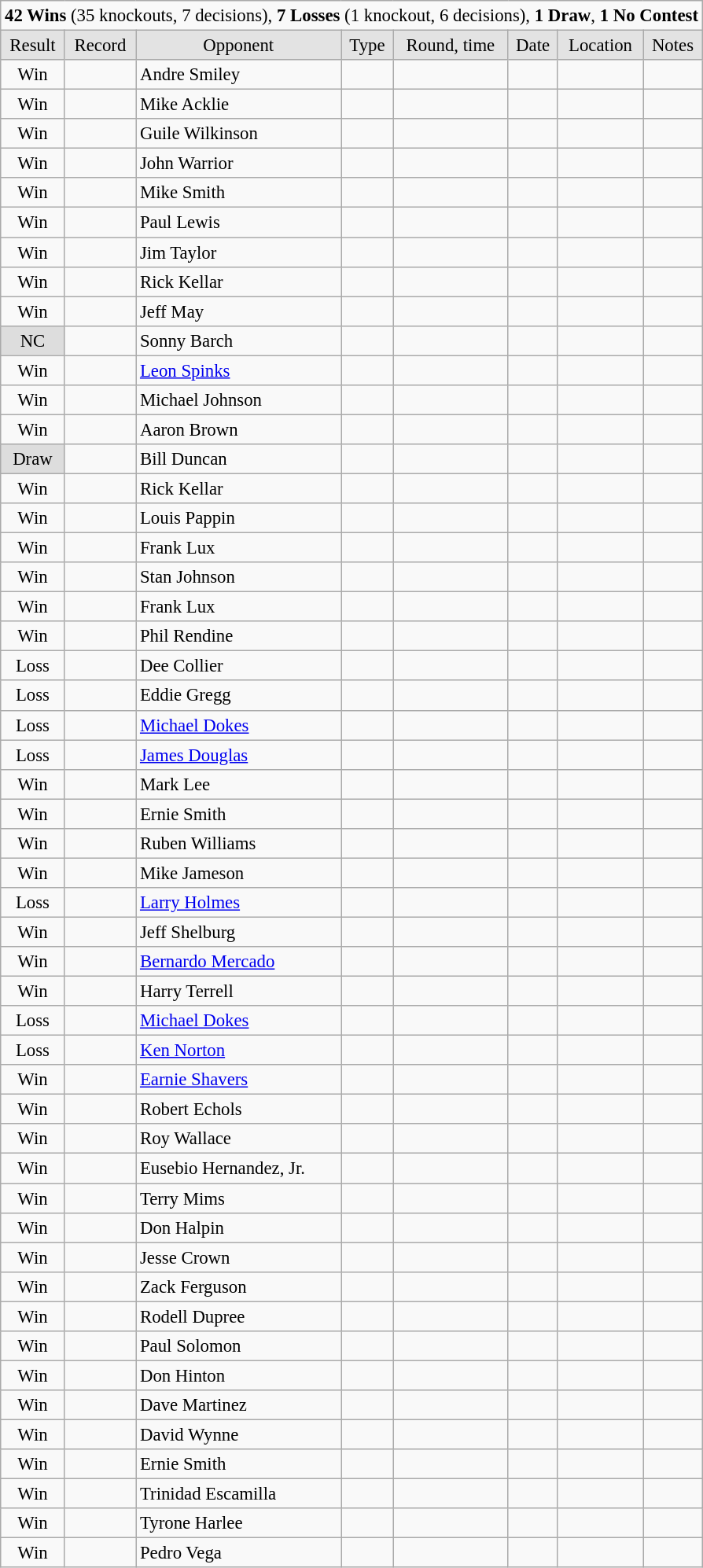<table class="wikitable" style="margin:0.5em auto; font-size:95%;">
<tr>
<td style="text-align:center;" colspan="8"><strong>42 Wins</strong> (35 knockouts, 7 decisions), <strong>7 Losses</strong> (1 knockout, 6 decisions), <strong>1 Draw</strong>, <strong>1 No Contest</strong></td>
</tr>
<tr style="text-align:center; background:#e3e3e3;">
<td style="border-style:none none solid solid; ">Result</td>
<td style="border-style:none none solid solid; ">Record</td>
<td style="border-style:none none solid solid; ">Opponent</td>
<td style="border-style:none none solid solid; ">Type</td>
<td style="border-style:none none solid solid; ">Round, time</td>
<td style="border-style:none none solid solid; ">Date</td>
<td style="border-style:none none solid solid; ">Location</td>
<td style="border-style:none none solid solid; ">Notes</td>
</tr>
<tr align=center>
<td>Win</td>
<td></td>
<td align=left> Andre Smiley</td>
<td></td>
<td></td>
<td></td>
<td align=left></td>
<td align=left></td>
</tr>
<tr align=center>
<td>Win</td>
<td></td>
<td align=left> Mike Acklie</td>
<td></td>
<td></td>
<td></td>
<td align=left></td>
<td align=left></td>
</tr>
<tr align=center>
<td>Win</td>
<td></td>
<td align=left> Guile Wilkinson</td>
<td></td>
<td></td>
<td></td>
<td align=left></td>
<td align=left></td>
</tr>
<tr align=center>
<td>Win</td>
<td></td>
<td align=left> John Warrior</td>
<td></td>
<td></td>
<td></td>
<td align=left></td>
<td align=left></td>
</tr>
<tr align=center>
<td>Win</td>
<td></td>
<td align=left> Mike Smith</td>
<td></td>
<td></td>
<td></td>
<td align=left></td>
<td align=left></td>
</tr>
<tr align=center>
<td>Win</td>
<td></td>
<td align=left> Paul Lewis</td>
<td></td>
<td></td>
<td></td>
<td align=left></td>
<td align=left></td>
</tr>
<tr align=center>
<td>Win</td>
<td></td>
<td align=left> Jim Taylor</td>
<td></td>
<td></td>
<td></td>
<td align=left></td>
<td align=left></td>
</tr>
<tr align=center>
<td>Win</td>
<td></td>
<td align=left> Rick Kellar</td>
<td></td>
<td></td>
<td></td>
<td align=left></td>
<td align=left></td>
</tr>
<tr align=center>
<td>Win</td>
<td></td>
<td align=left> Jeff May</td>
<td></td>
<td></td>
<td></td>
<td align=left></td>
<td align=left></td>
</tr>
<tr align=center>
<td style="background:#ddd;">NC</td>
<td></td>
<td align=left> Sonny Barch</td>
<td></td>
<td></td>
<td></td>
<td align=left></td>
<td align=left></td>
</tr>
<tr align=center>
<td>Win</td>
<td></td>
<td align=left> <a href='#'>Leon Spinks</a></td>
<td></td>
<td></td>
<td></td>
<td align=left></td>
<td align=left></td>
</tr>
<tr align=center>
<td>Win</td>
<td></td>
<td align=left> Michael Johnson</td>
<td></td>
<td></td>
<td></td>
<td align=left></td>
<td align=left></td>
</tr>
<tr align=center>
<td>Win</td>
<td></td>
<td align=left> Aaron Brown</td>
<td></td>
<td></td>
<td></td>
<td align=left></td>
<td align=left></td>
</tr>
<tr align=center>
<td style="background:#ddd;">Draw</td>
<td></td>
<td align=left> Bill Duncan</td>
<td></td>
<td></td>
<td></td>
<td align=left></td>
<td align=left></td>
</tr>
<tr align=center>
<td>Win</td>
<td></td>
<td align=left> Rick Kellar</td>
<td></td>
<td></td>
<td></td>
<td align=left></td>
<td align=left></td>
</tr>
<tr align=center>
<td>Win</td>
<td></td>
<td align=left> Louis Pappin</td>
<td></td>
<td></td>
<td></td>
<td align=left></td>
<td align=left></td>
</tr>
<tr align=center>
<td>Win</td>
<td></td>
<td align=left> Frank Lux</td>
<td></td>
<td></td>
<td></td>
<td align=left></td>
<td align=left></td>
</tr>
<tr align=center>
<td>Win</td>
<td></td>
<td align=left> Stan Johnson</td>
<td></td>
<td></td>
<td></td>
<td align=left></td>
<td align=left></td>
</tr>
<tr align=center>
<td>Win</td>
<td></td>
<td align=left> Frank Lux</td>
<td></td>
<td></td>
<td></td>
<td align=left></td>
<td align=left></td>
</tr>
<tr align=center>
<td>Win</td>
<td></td>
<td align=left> Phil Rendine</td>
<td></td>
<td></td>
<td></td>
<td align=left></td>
<td align=left></td>
</tr>
<tr align=center>
<td>Loss</td>
<td></td>
<td align=left> Dee Collier</td>
<td></td>
<td></td>
<td></td>
<td align=left></td>
<td align=left></td>
</tr>
<tr align=center>
<td>Loss</td>
<td></td>
<td align=left> Eddie Gregg</td>
<td></td>
<td></td>
<td></td>
<td align=left></td>
<td align=left></td>
</tr>
<tr align=center>
<td>Loss</td>
<td></td>
<td align=left> <a href='#'>Michael Dokes</a></td>
<td></td>
<td></td>
<td></td>
<td align=left></td>
<td align=left></td>
</tr>
<tr align=center>
<td>Loss</td>
<td></td>
<td align=left> <a href='#'>James Douglas</a></td>
<td></td>
<td></td>
<td></td>
<td align=left></td>
<td align=left></td>
</tr>
<tr align=center>
<td>Win</td>
<td></td>
<td align=left> Mark Lee</td>
<td></td>
<td></td>
<td></td>
<td align=left></td>
<td align=left></td>
</tr>
<tr align=center>
<td>Win</td>
<td></td>
<td align=left> Ernie Smith</td>
<td></td>
<td></td>
<td></td>
<td align=left></td>
<td align=left></td>
</tr>
<tr align=center>
<td>Win</td>
<td></td>
<td align=left> Ruben Williams</td>
<td></td>
<td></td>
<td></td>
<td align=left></td>
<td align=left></td>
</tr>
<tr align=center>
<td>Win</td>
<td></td>
<td align=left> Mike Jameson</td>
<td></td>
<td></td>
<td></td>
<td align=left></td>
<td align=left></td>
</tr>
<tr align=center>
<td>Loss</td>
<td></td>
<td align=left> <a href='#'>Larry Holmes</a></td>
<td></td>
<td></td>
<td></td>
<td align=left></td>
<td align=left></td>
</tr>
<tr align=center>
<td>Win</td>
<td></td>
<td align=left> Jeff Shelburg</td>
<td></td>
<td></td>
<td></td>
<td align=left></td>
<td align=left></td>
</tr>
<tr align=center>
<td>Win</td>
<td></td>
<td align=left> <a href='#'>Bernardo Mercado</a></td>
<td></td>
<td></td>
<td></td>
<td align=left></td>
<td align=left></td>
</tr>
<tr align=center>
<td>Win</td>
<td></td>
<td align=left> Harry Terrell</td>
<td></td>
<td></td>
<td></td>
<td align=left></td>
<td align=left></td>
</tr>
<tr align=center>
<td>Loss</td>
<td></td>
<td align=left> <a href='#'>Michael Dokes</a></td>
<td></td>
<td></td>
<td></td>
<td align=left></td>
<td align=left></td>
</tr>
<tr align=center>
<td>Loss</td>
<td></td>
<td align=left> <a href='#'>Ken Norton</a></td>
<td></td>
<td></td>
<td></td>
<td align=left></td>
<td align=left></td>
</tr>
<tr align=center>
<td>Win</td>
<td></td>
<td align=left> <a href='#'>Earnie Shavers</a></td>
<td></td>
<td></td>
<td></td>
<td align=left></td>
<td align=left></td>
</tr>
<tr align=center>
<td>Win</td>
<td></td>
<td align=left> Robert Echols</td>
<td></td>
<td></td>
<td></td>
<td align=left></td>
<td align=left></td>
</tr>
<tr align=center>
<td>Win</td>
<td></td>
<td align=left> Roy Wallace</td>
<td></td>
<td></td>
<td></td>
<td align=left></td>
<td align=left></td>
</tr>
<tr align=center>
<td>Win</td>
<td></td>
<td align=left> Eusebio Hernandez, Jr.</td>
<td></td>
<td></td>
<td></td>
<td align=left></td>
<td align=left></td>
</tr>
<tr align=center>
<td>Win</td>
<td></td>
<td align=left> Terry Mims</td>
<td></td>
<td></td>
<td></td>
<td align=left></td>
<td align=left></td>
</tr>
<tr align=center>
<td>Win</td>
<td></td>
<td align=left> Don Halpin</td>
<td></td>
<td></td>
<td></td>
<td align=left></td>
<td align=left></td>
</tr>
<tr align=center>
<td>Win</td>
<td></td>
<td align=left> Jesse Crown</td>
<td></td>
<td></td>
<td></td>
<td align=left></td>
<td align=left></td>
</tr>
<tr align=center>
<td>Win</td>
<td></td>
<td align=left> Zack Ferguson</td>
<td></td>
<td></td>
<td></td>
<td align=left></td>
<td align=left></td>
</tr>
<tr align=center>
<td>Win</td>
<td></td>
<td align=left> Rodell Dupree</td>
<td></td>
<td></td>
<td></td>
<td align=left></td>
<td align=left></td>
</tr>
<tr align=center>
<td>Win</td>
<td></td>
<td align=left> Paul Solomon</td>
<td></td>
<td></td>
<td></td>
<td align=left></td>
<td align=left></td>
</tr>
<tr align=center>
<td>Win</td>
<td></td>
<td align=left> Don Hinton</td>
<td></td>
<td></td>
<td></td>
<td align=left></td>
<td align=left></td>
</tr>
<tr align=center>
<td>Win</td>
<td></td>
<td align=left> Dave Martinez</td>
<td></td>
<td></td>
<td></td>
<td align=left></td>
<td align=left></td>
</tr>
<tr align=center>
<td>Win</td>
<td></td>
<td align=left> David Wynne</td>
<td></td>
<td></td>
<td></td>
<td align=left></td>
<td align=left></td>
</tr>
<tr align=center>
<td>Win</td>
<td></td>
<td align=left> Ernie Smith</td>
<td></td>
<td></td>
<td></td>
<td align=left></td>
<td align=left></td>
</tr>
<tr align=center>
<td>Win</td>
<td></td>
<td align=left> Trinidad Escamilla</td>
<td></td>
<td></td>
<td></td>
<td align=left></td>
<td align=left></td>
</tr>
<tr align=center>
<td>Win</td>
<td></td>
<td align=left> Tyrone Harlee</td>
<td></td>
<td></td>
<td></td>
<td align=left></td>
<td align=left></td>
</tr>
<tr align=center>
<td>Win</td>
<td></td>
<td align=left> Pedro Vega</td>
<td></td>
<td></td>
<td></td>
<td align=left></td>
<td align=left></td>
</tr>
</table>
